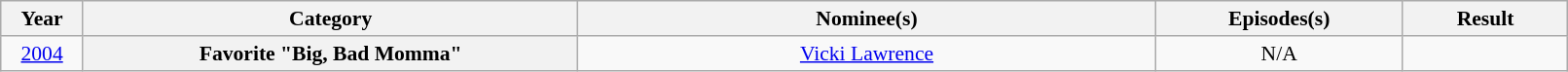<table class="wikitable plainrowheaders" style="font-size: 90%; text-align:center" width=85%>
<tr>
<th scope="col" width="5%">Year</th>
<th scope="col" width="30%">Category</th>
<th scope="col" width="35%">Nominee(s)</th>
<th scope="col" width="15%">Episodes(s)</th>
<th scope="col" width="10%">Result</th>
</tr>
<tr>
<td rowspan="1"><a href='#'>2004</a></td>
<th scope="row" style="text-align:center">Favorite "Big, Bad Momma"</th>
<td colspan="1"><a href='#'>Vicki Lawrence</a></td>
<td>N/A</td>
<td></td>
</tr>
</table>
